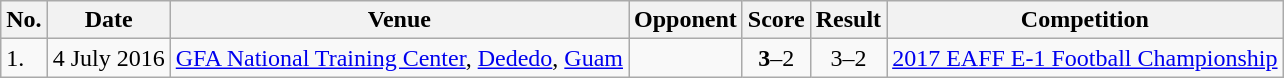<table class="wikitable">
<tr>
<th>No.</th>
<th>Date</th>
<th>Venue</th>
<th>Opponent</th>
<th>Score</th>
<th>Result</th>
<th>Competition</th>
</tr>
<tr>
<td>1.</td>
<td>4 July 2016</td>
<td><a href='#'>GFA National Training Center</a>, <a href='#'>Dededo</a>, <a href='#'>Guam</a></td>
<td></td>
<td align=center><strong>3</strong>–2</td>
<td align=center>3–2</td>
<td><a href='#'>2017 EAFF E-1 Football Championship</a></td>
</tr>
</table>
